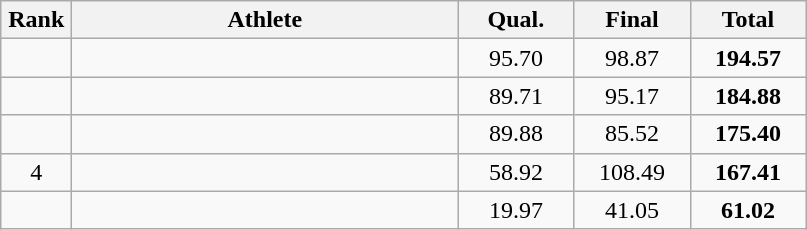<table class=wikitable style="text-align:center">
<tr>
<th width=40>Rank</th>
<th width=250>Athlete</th>
<th width=70>Qual.</th>
<th width=70>Final</th>
<th width=70>Total</th>
</tr>
<tr>
<td></td>
<td align=left></td>
<td>95.70</td>
<td>98.87</td>
<td><strong>194.57</strong></td>
</tr>
<tr>
<td></td>
<td align=left></td>
<td>89.71</td>
<td>95.17</td>
<td><strong>184.88</strong></td>
</tr>
<tr>
<td></td>
<td align=left></td>
<td>89.88</td>
<td>85.52</td>
<td><strong>175.40</strong></td>
</tr>
<tr>
<td>4</td>
<td align=left></td>
<td>58.92</td>
<td>108.49</td>
<td><strong>167.41</strong></td>
</tr>
<tr>
<td></td>
<td align=left></td>
<td>19.97</td>
<td>41.05</td>
<td><strong>61.02</strong></td>
</tr>
</table>
